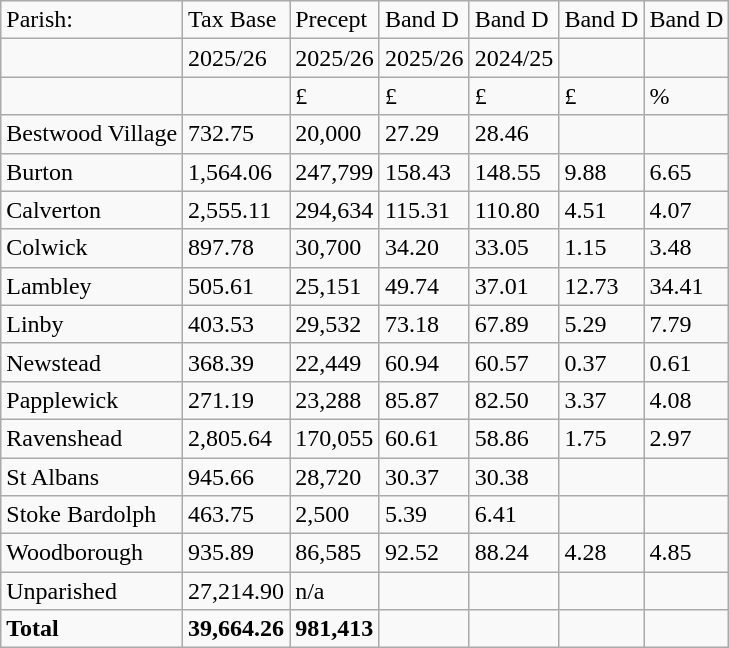<table class="wikitable">
<tr>
<td>Parish:</td>
<td>Tax Base</td>
<td>Precept</td>
<td>Band D</td>
<td>Band D</td>
<td>Band D</td>
<td>Band D</td>
</tr>
<tr>
<td></td>
<td>2025/26</td>
<td>2025/26</td>
<td>2025/26</td>
<td>2024/25</td>
<td></td>
<td></td>
</tr>
<tr>
<td></td>
<td></td>
<td>£</td>
<td>£</td>
<td>£</td>
<td>£</td>
<td>%</td>
</tr>
<tr>
<td>Bestwood Village</td>
<td>732.75</td>
<td>20,000</td>
<td>27.29</td>
<td>28.46</td>
<td></td>
<td></td>
</tr>
<tr>
<td>Burton</td>
<td>1,564.06</td>
<td>247,799</td>
<td>158.43</td>
<td>148.55</td>
<td>9.88</td>
<td>6.65</td>
</tr>
<tr>
<td>Calverton</td>
<td>2,555.11</td>
<td>294,634</td>
<td>115.31</td>
<td>110.80</td>
<td>4.51</td>
<td>4.07</td>
</tr>
<tr>
<td>Colwick</td>
<td>897.78</td>
<td>30,700</td>
<td>34.20</td>
<td>33.05</td>
<td>1.15</td>
<td>3.48</td>
</tr>
<tr>
<td>Lambley</td>
<td>505.61</td>
<td>25,151</td>
<td>49.74</td>
<td>37.01</td>
<td>12.73</td>
<td>34.41</td>
</tr>
<tr>
<td>Linby</td>
<td>403.53</td>
<td>29,532</td>
<td>73.18</td>
<td>67.89</td>
<td>5.29</td>
<td>7.79</td>
</tr>
<tr>
<td>Newstead</td>
<td>368.39</td>
<td>22,449</td>
<td>60.94</td>
<td>60.57</td>
<td>0.37</td>
<td>0.61</td>
</tr>
<tr>
<td>Papplewick</td>
<td>271.19</td>
<td>23,288</td>
<td>85.87</td>
<td>82.50</td>
<td>3.37</td>
<td>4.08</td>
</tr>
<tr>
<td>Ravenshead</td>
<td>2,805.64</td>
<td>170,055</td>
<td>60.61</td>
<td>58.86</td>
<td>1.75</td>
<td>2.97</td>
</tr>
<tr>
<td>St Albans</td>
<td>945.66</td>
<td>28,720</td>
<td>30.37</td>
<td>30.38</td>
<td></td>
<td></td>
</tr>
<tr>
<td>Stoke Bardolph</td>
<td>463.75</td>
<td>2,500</td>
<td>5.39</td>
<td>6.41</td>
<td></td>
<td></td>
</tr>
<tr>
<td>Woodborough</td>
<td>935.89</td>
<td>86,585</td>
<td>92.52</td>
<td>88.24</td>
<td>4.28</td>
<td>4.85</td>
</tr>
<tr>
<td>Unparished</td>
<td>27,214.90</td>
<td>n/a</td>
<td></td>
<td></td>
<td></td>
<td></td>
</tr>
<tr>
<td><strong>Total</strong></td>
<td><strong>39,664.26</strong></td>
<td><strong>981,413</strong></td>
<td></td>
<td></td>
<td></td>
<td></td>
</tr>
</table>
